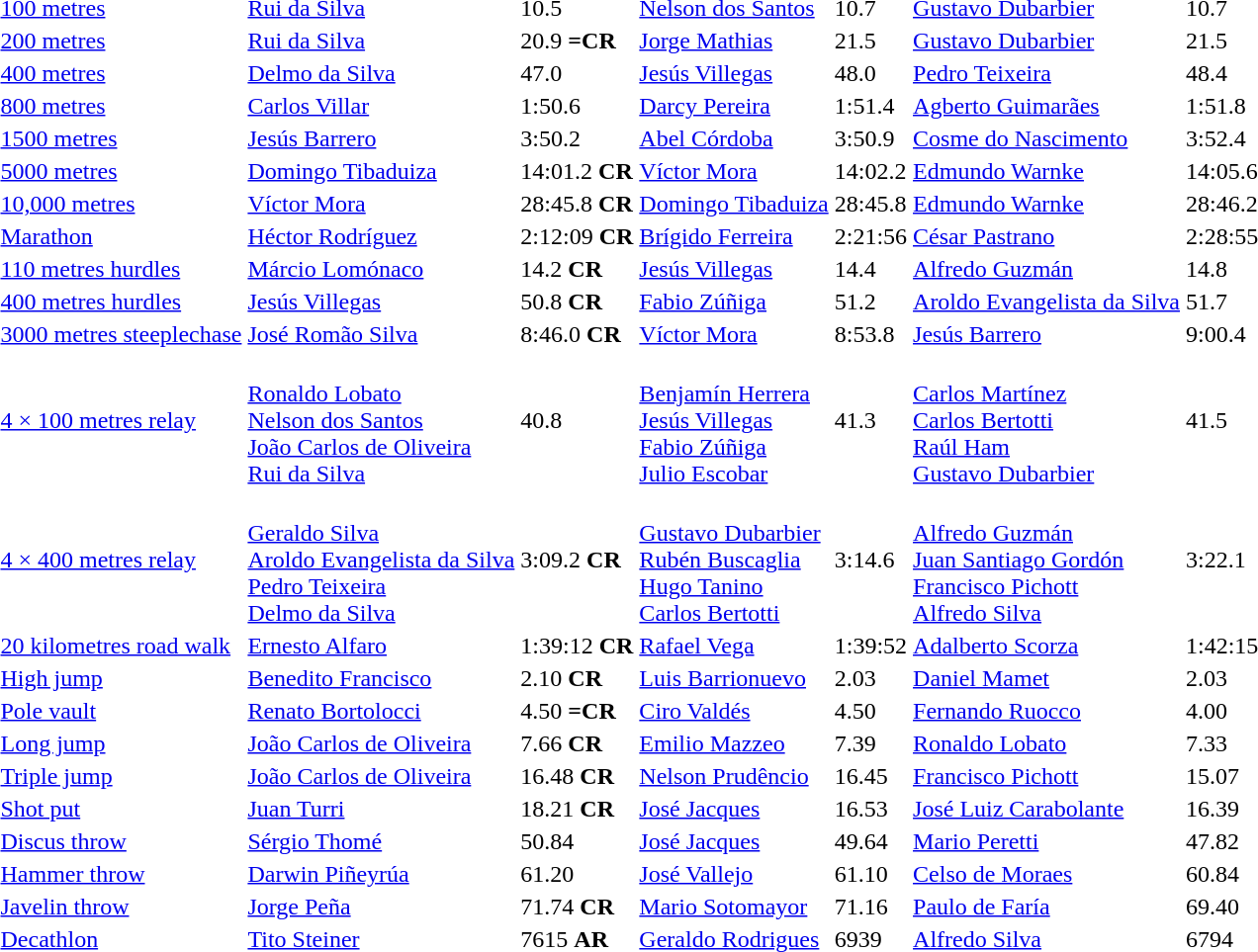<table>
<tr>
<td><a href='#'>100 metres</a></td>
<td><a href='#'>Rui da Silva</a><br> </td>
<td>10.5</td>
<td><a href='#'>Nelson dos Santos</a><br> </td>
<td>10.7</td>
<td><a href='#'>Gustavo Dubarbier</a><br> </td>
<td>10.7</td>
</tr>
<tr>
<td><a href='#'>200 metres</a></td>
<td><a href='#'>Rui da Silva</a><br> </td>
<td>20.9 <strong>=CR</strong></td>
<td><a href='#'>Jorge Mathias</a><br> </td>
<td>21.5</td>
<td><a href='#'>Gustavo Dubarbier</a><br> </td>
<td>21.5</td>
</tr>
<tr>
<td><a href='#'>400 metres</a></td>
<td><a href='#'>Delmo da Silva</a><br> </td>
<td>47.0</td>
<td><a href='#'>Jesús Villegas</a><br> </td>
<td>48.0</td>
<td><a href='#'>Pedro Teixeira</a><br> </td>
<td>48.4</td>
</tr>
<tr>
<td><a href='#'>800 metres</a></td>
<td><a href='#'>Carlos Villar</a><br> </td>
<td>1:50.6</td>
<td><a href='#'>Darcy Pereira</a><br> </td>
<td>1:51.4</td>
<td><a href='#'>Agberto Guimarães</a><br> </td>
<td>1:51.8</td>
</tr>
<tr>
<td><a href='#'>1500 metres</a></td>
<td><a href='#'>Jesús Barrero</a><br> </td>
<td>3:50.2</td>
<td><a href='#'>Abel Córdoba</a><br> </td>
<td>3:50.9</td>
<td><a href='#'>Cosme do Nascimento</a><br> </td>
<td>3:52.4</td>
</tr>
<tr>
<td><a href='#'>5000 metres</a></td>
<td><a href='#'>Domingo Tibaduiza</a><br> </td>
<td>14:01.2 <strong>CR</strong></td>
<td><a href='#'>Víctor Mora</a><br> </td>
<td>14:02.2</td>
<td><a href='#'>Edmundo Warnke</a><br> </td>
<td>14:05.6</td>
</tr>
<tr>
<td><a href='#'>10,000 metres</a></td>
<td><a href='#'>Víctor Mora</a><br> </td>
<td>28:45.8 <strong>CR</strong></td>
<td><a href='#'>Domingo Tibaduiza</a><br> </td>
<td>28:45.8</td>
<td><a href='#'>Edmundo Warnke</a><br> </td>
<td>28:46.2</td>
</tr>
<tr>
<td><a href='#'>Marathon</a></td>
<td><a href='#'>Héctor Rodríguez</a><br> </td>
<td>2:12:09 <strong>CR</strong></td>
<td><a href='#'>Brígido Ferreira</a><br> </td>
<td>2:21:56</td>
<td><a href='#'>César Pastrano</a><br> </td>
<td>2:28:55</td>
</tr>
<tr>
<td><a href='#'>110 metres hurdles</a></td>
<td><a href='#'>Márcio Lomónaco</a><br> </td>
<td>14.2 <strong>CR</strong></td>
<td><a href='#'>Jesús Villegas</a><br> </td>
<td>14.4</td>
<td><a href='#'>Alfredo Guzmán</a><br> </td>
<td>14.8</td>
</tr>
<tr>
<td><a href='#'>400 metres hurdles</a></td>
<td><a href='#'>Jesús Villegas</a><br> </td>
<td>50.8 <strong>CR</strong></td>
<td><a href='#'>Fabio Zúñiga</a><br> </td>
<td>51.2</td>
<td><a href='#'>Aroldo Evangelista da Silva</a><br> </td>
<td>51.7</td>
</tr>
<tr>
<td><a href='#'>3000 metres steeplechase</a></td>
<td><a href='#'>José Romão Silva</a><br> </td>
<td>8:46.0 <strong>CR</strong></td>
<td><a href='#'>Víctor Mora</a><br> </td>
<td>8:53.8</td>
<td><a href='#'>Jesús Barrero</a><br> </td>
<td>9:00.4</td>
</tr>
<tr>
<td><a href='#'>4 × 100 metres relay</a></td>
<td><br><a href='#'>Ronaldo Lobato</a><br><a href='#'>Nelson dos Santos</a><br><a href='#'>João Carlos de Oliveira</a><br><a href='#'>Rui da Silva</a></td>
<td>40.8</td>
<td><br><a href='#'>Benjamín Herrera</a><br><a href='#'>Jesús Villegas</a><br><a href='#'>Fabio Zúñiga</a><br><a href='#'>Julio Escobar</a></td>
<td>41.3</td>
<td><br><a href='#'>Carlos Martínez</a><br><a href='#'>Carlos Bertotti</a><br><a href='#'>Raúl Ham</a><br><a href='#'>Gustavo Dubarbier</a></td>
<td>41.5</td>
</tr>
<tr>
<td><a href='#'>4 × 400 metres relay</a></td>
<td><br><a href='#'>Geraldo Silva</a><br><a href='#'>Aroldo Evangelista da Silva</a><br><a href='#'>Pedro Teixeira</a><br><a href='#'>Delmo da Silva</a></td>
<td>3:09.2 <strong>CR</strong></td>
<td><br><a href='#'>Gustavo Dubarbier</a><br><a href='#'>Rubén Buscaglia</a><br><a href='#'>Hugo Tanino</a><br><a href='#'>Carlos Bertotti</a></td>
<td>3:14.6</td>
<td><br><a href='#'>Alfredo Guzmán</a><br><a href='#'>Juan Santiago Gordón</a><br><a href='#'>Francisco Pichott</a><br><a href='#'>Alfredo Silva</a></td>
<td>3:22.1</td>
</tr>
<tr>
<td><a href='#'>20 kilometres road walk</a></td>
<td><a href='#'>Ernesto Alfaro</a><br> </td>
<td>1:39:12 <strong>CR</strong></td>
<td><a href='#'>Rafael Vega</a><br> </td>
<td>1:39:52</td>
<td><a href='#'>Adalberto Scorza</a><br> </td>
<td>1:42:15</td>
</tr>
<tr>
<td><a href='#'>High jump</a></td>
<td><a href='#'>Benedito Francisco</a><br> </td>
<td>2.10 <strong>CR</strong></td>
<td><a href='#'>Luis Barrionuevo</a><br> </td>
<td>2.03</td>
<td><a href='#'>Daniel Mamet</a><br> </td>
<td>2.03</td>
</tr>
<tr>
<td><a href='#'>Pole vault</a></td>
<td><a href='#'>Renato Bortolocci</a><br> </td>
<td>4.50 <strong>=CR</strong></td>
<td><a href='#'>Ciro Valdés</a><br> </td>
<td>4.50</td>
<td><a href='#'>Fernando Ruocco</a><br> </td>
<td>4.00</td>
</tr>
<tr>
<td><a href='#'>Long jump</a></td>
<td><a href='#'>João Carlos de Oliveira</a><br> </td>
<td>7.66 <strong>CR</strong></td>
<td><a href='#'>Emilio Mazzeo</a><br> </td>
<td>7.39</td>
<td><a href='#'>Ronaldo Lobato</a><br> </td>
<td>7.33</td>
</tr>
<tr>
<td><a href='#'>Triple jump</a></td>
<td><a href='#'>João Carlos de Oliveira</a><br> </td>
<td>16.48 <strong>CR</strong></td>
<td><a href='#'>Nelson Prudêncio</a><br> </td>
<td>16.45</td>
<td><a href='#'>Francisco Pichott</a><br> </td>
<td>15.07</td>
</tr>
<tr>
<td><a href='#'>Shot put</a></td>
<td><a href='#'>Juan Turri</a><br> </td>
<td>18.21 <strong>CR</strong></td>
<td><a href='#'>José Jacques</a><br> </td>
<td>16.53</td>
<td><a href='#'>José Luiz Carabolante</a><br> </td>
<td>16.39</td>
</tr>
<tr>
<td><a href='#'>Discus throw</a></td>
<td><a href='#'>Sérgio Thomé</a><br> </td>
<td>50.84</td>
<td><a href='#'>José Jacques</a><br> </td>
<td>49.64</td>
<td><a href='#'>Mario Peretti</a><br> </td>
<td>47.82</td>
</tr>
<tr>
<td><a href='#'>Hammer throw</a></td>
<td><a href='#'>Darwin Piñeyrúa</a><br> </td>
<td>61.20</td>
<td><a href='#'>José Vallejo</a><br> </td>
<td>61.10</td>
<td><a href='#'>Celso de Moraes</a><br> </td>
<td>60.84</td>
</tr>
<tr>
<td><a href='#'>Javelin throw</a></td>
<td><a href='#'>Jorge Peña</a><br> </td>
<td>71.74 <strong>CR</strong></td>
<td><a href='#'>Mario Sotomayor</a><br> </td>
<td>71.16</td>
<td><a href='#'>Paulo de Faría</a><br> </td>
<td>69.40</td>
</tr>
<tr>
<td><a href='#'>Decathlon</a></td>
<td><a href='#'>Tito Steiner</a><br> </td>
<td>7615 <strong>AR</strong></td>
<td><a href='#'>Geraldo Rodrigues</a><br> </td>
<td>6939</td>
<td><a href='#'>Alfredo Silva</a><br> </td>
<td>6794</td>
</tr>
</table>
